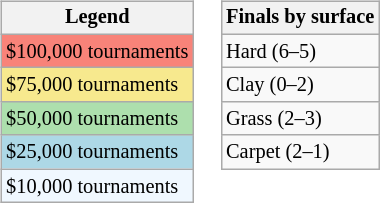<table>
<tr valign=top>
<td><br><table class=wikitable style="font-size:85%">
<tr>
<th>Legend</th>
</tr>
<tr style="background:#f88379;">
<td>$100,000 tournaments</td>
</tr>
<tr style="background:#f7e98e;">
<td>$75,000 tournaments</td>
</tr>
<tr style="background:#addfad;">
<td>$50,000 tournaments</td>
</tr>
<tr style="background:lightblue;">
<td>$25,000 tournaments</td>
</tr>
<tr style="background:#f0f8ff;">
<td>$10,000 tournaments</td>
</tr>
</table>
</td>
<td><br><table class=wikitable style="font-size:85%">
<tr>
<th>Finals by surface</th>
</tr>
<tr>
<td>Hard (6–5)</td>
</tr>
<tr>
<td>Clay (0–2)</td>
</tr>
<tr>
<td>Grass (2–3)</td>
</tr>
<tr>
<td>Carpet (2–1)</td>
</tr>
</table>
</td>
</tr>
</table>
